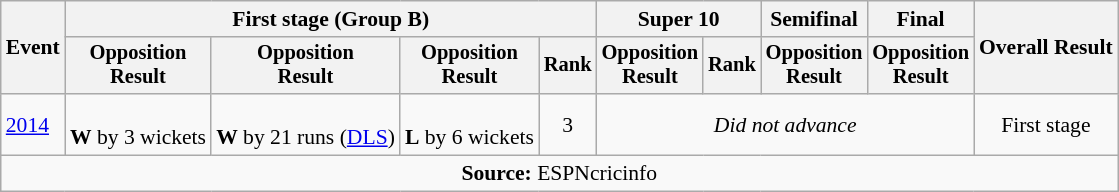<table class=wikitable style=font-size:90%;text-align:center>
<tr>
<th rowspan=2>Event</th>
<th colspan=4>First stage (Group B)</th>
<th colspan=2>Super 10</th>
<th>Semifinal</th>
<th>Final</th>
<th rowspan=2>Overall Result</th>
</tr>
<tr style=font-size:95%>
<th>Opposition<br>Result</th>
<th>Opposition<br>Result</th>
<th>Opposition<br>Result</th>
<th>Rank</th>
<th>Opposition<br>Result</th>
<th>Rank</th>
<th>Opposition<br>Result</th>
<th>Opposition<br>Result</th>
</tr>
<tr>
<td align=left><a href='#'>2014</a></td>
<td><br><strong>W</strong> by 3 wickets</td>
<td><br><strong>W</strong> by 21 runs (<a href='#'>DLS</a>)</td>
<td><br><strong>L</strong> by 6 wickets</td>
<td>3</td>
<td colspan=4><em>Did not advance</em></td>
<td>First stage</td>
</tr>
<tr>
<td colspan="11"><strong>Source:</strong> ESPNcricinfo</td>
</tr>
</table>
